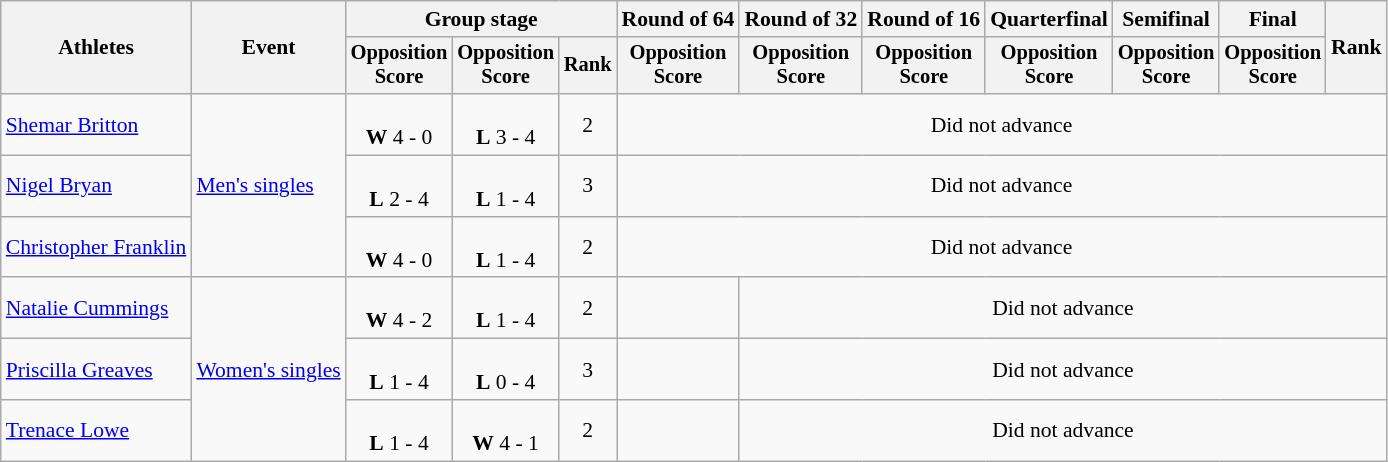<table class="wikitable" style="font-size:90%">
<tr>
<th rowspan=2>Athletes</th>
<th rowspan=2>Event</th>
<th colspan=3>Group stage</th>
<th>Round of 64</th>
<th>Round of 32</th>
<th>Round of 16</th>
<th>Quarterfinal</th>
<th>Semifinal</th>
<th>Final</th>
<th rowspan=2>Rank</th>
</tr>
<tr style="font-size:95%">
<th>Opposition<br>Score</th>
<th>Opposition<br>Score</th>
<th>Rank</th>
<th>Opposition<br>Score</th>
<th>Opposition<br>Score</th>
<th>Opposition<br>Score</th>
<th>Opposition<br>Score</th>
<th>Opposition<br>Score</th>
<th>Opposition<br>Score</th>
</tr>
<tr align=center>
<td align=left><a href='#'>Shemar Britton</a></td>
<td align=left rowspan=3><a href='#'>Men's singles</a></td>
<td><br><strong>W</strong> 4 - 0</td>
<td><br><strong>L</strong> 3 - 4</td>
<td>2</td>
<td colspan=7>Did not advance</td>
</tr>
<tr align=center>
<td align=left><a href='#'>Nigel Bryan</a></td>
<td><br><strong>L</strong> 2 - 4</td>
<td><br><strong>L</strong> 1 - 4</td>
<td>3</td>
<td colspan=7>Did not advance</td>
</tr>
<tr align=center>
<td align=left><a href='#'>Christopher Franklin</a></td>
<td><br><strong>W</strong> 4 - 0</td>
<td><br><strong>L</strong> 1 - 4</td>
<td>2</td>
<td colspan=7>Did not advance</td>
</tr>
<tr align=center>
<td align=left><a href='#'>Natalie Cummings</a></td>
<td align=left rowspan=3><a href='#'>Women's singles</a></td>
<td><br><strong>W</strong> 4 - 2</td>
<td><br><strong>L</strong> 1 - 4</td>
<td>2</td>
<td></td>
<td colspan=6>Did not advance</td>
</tr>
<tr align=center>
<td align=left><a href='#'>Priscilla Greaves</a></td>
<td><br><strong>L</strong> 1 - 4</td>
<td><br><strong>L</strong> 0 - 4</td>
<td>3</td>
<td></td>
<td colspan=6>Did not advance</td>
</tr>
<tr align=center>
<td align=left><a href='#'>Trenace Lowe</a></td>
<td><br><strong>L</strong> 1 - 4</td>
<td><br><strong>W</strong> 4 - 1</td>
<td>2</td>
<td></td>
<td colspan=6>Did not advance</td>
</tr>
</table>
